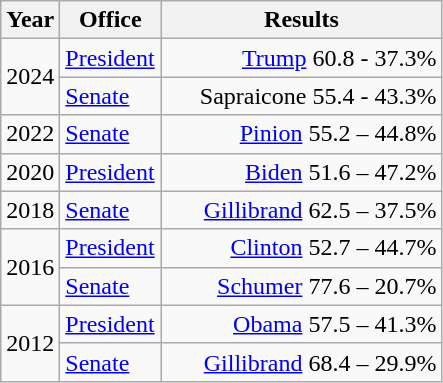<table class=wikitable>
<tr>
<th width="30">Year</th>
<th width="60">Office</th>
<th width="180">Results</th>
</tr>
<tr>
<td rowspan="2">2024</td>
<td><a href='#'>President</a></td>
<td align="right" ><a href='#'>Trump</a> 60.8 - 37.3%</td>
</tr>
<tr>
<td><a href='#'>Senate</a></td>
<td align="right" >Sapraicone 55.4 - 43.3%</td>
</tr>
<tr>
<td>2022</td>
<td><a href='#'>Senate</a></td>
<td align="right" ><a href='#'>Pinion</a> 55.2 – 44.8%</td>
</tr>
<tr>
<td>2020</td>
<td><a href='#'>President</a></td>
<td align="right" ><a href='#'>Biden</a> 51.6 – 47.2%</td>
</tr>
<tr>
<td>2018</td>
<td><a href='#'>Senate</a></td>
<td align="right" ><a href='#'>Gillibrand</a> 62.5 – 37.5%</td>
</tr>
<tr>
<td rowspan="2">2016</td>
<td><a href='#'>President</a></td>
<td align="right" ><a href='#'>Clinton</a> 52.7 – 44.7%</td>
</tr>
<tr>
<td><a href='#'>Senate</a></td>
<td align="right" ><a href='#'>Schumer</a> 77.6 – 20.7%</td>
</tr>
<tr>
<td rowspan="2">2012</td>
<td><a href='#'>President</a></td>
<td align="right" ><a href='#'>Obama</a> 57.5 – 41.3%</td>
</tr>
<tr>
<td><a href='#'>Senate</a></td>
<td align="right" ><a href='#'>Gillibrand</a> 68.4 – 29.9%</td>
</tr>
</table>
